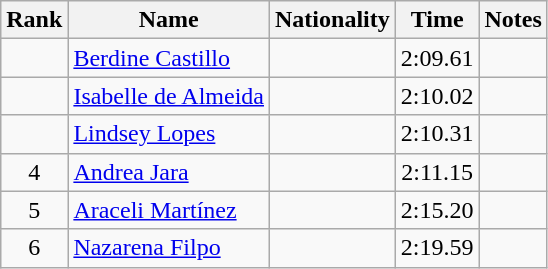<table class="wikitable sortable" style="text-align:center">
<tr>
<th>Rank</th>
<th>Name</th>
<th>Nationality</th>
<th>Time</th>
<th>Notes</th>
</tr>
<tr>
<td></td>
<td align=left><a href='#'>Berdine Castillo</a></td>
<td align=left></td>
<td>2:09.61</td>
<td></td>
</tr>
<tr>
<td></td>
<td align=left><a href='#'>Isabelle de Almeida</a></td>
<td align=left></td>
<td>2:10.02</td>
<td></td>
</tr>
<tr>
<td></td>
<td align=left><a href='#'>Lindsey Lopes</a></td>
<td align=left></td>
<td>2:10.31</td>
<td></td>
</tr>
<tr>
<td>4</td>
<td align=left><a href='#'>Andrea Jara</a></td>
<td align=left></td>
<td>2:11.15</td>
<td></td>
</tr>
<tr>
<td>5</td>
<td align=left><a href='#'>Araceli Martínez</a></td>
<td align=left></td>
<td>2:15.20</td>
<td></td>
</tr>
<tr>
<td>6</td>
<td align=left><a href='#'>Nazarena Filpo</a></td>
<td align=left></td>
<td>2:19.59</td>
<td></td>
</tr>
</table>
